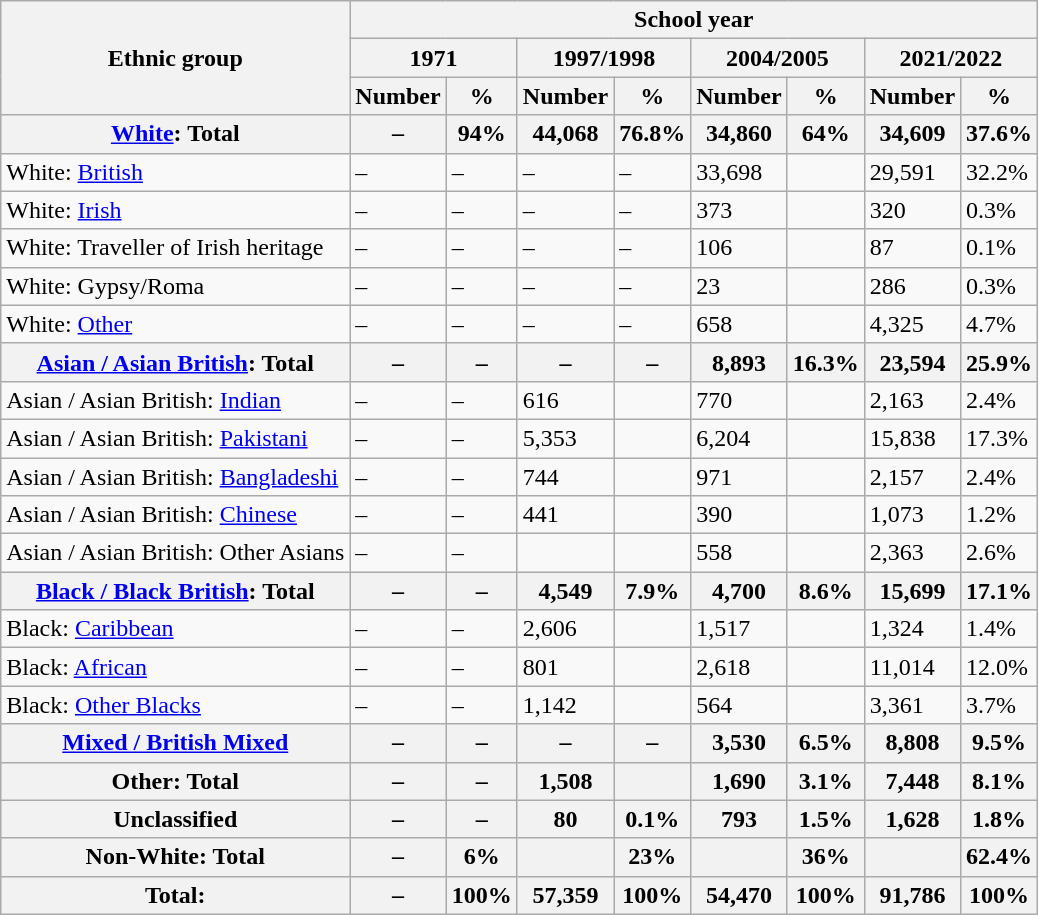<table class="wikitable mw-collapsible mw-collapsed">
<tr>
<th rowspan="3">Ethnic group</th>
<th colspan="8">School year</th>
</tr>
<tr>
<th colspan="2">1971</th>
<th colspan="2">1997/1998</th>
<th colspan="2">2004/2005</th>
<th colspan="2">2021/2022</th>
</tr>
<tr>
<th>Number</th>
<th>%</th>
<th>Number</th>
<th>%</th>
<th>Number</th>
<th>%</th>
<th>Number</th>
<th>%</th>
</tr>
<tr>
<th><a href='#'>White</a>: Total</th>
<th>–</th>
<th>94%</th>
<th>44,068</th>
<th>76.8%</th>
<th>34,860</th>
<th>64%</th>
<th>34,609</th>
<th>37.6%</th>
</tr>
<tr>
<td>White: <a href='#'>British</a></td>
<td>–</td>
<td>–</td>
<td>–</td>
<td>–</td>
<td>33,698</td>
<td></td>
<td>29,591</td>
<td>32.2%</td>
</tr>
<tr>
<td>White: <a href='#'>Irish</a></td>
<td>–</td>
<td>–</td>
<td>–</td>
<td>–</td>
<td>373</td>
<td></td>
<td>320</td>
<td>0.3%</td>
</tr>
<tr>
<td>White: Traveller of Irish heritage</td>
<td>–</td>
<td>–</td>
<td>–</td>
<td>–</td>
<td>106</td>
<td></td>
<td>87</td>
<td>0.1%</td>
</tr>
<tr>
<td>White: Gypsy/Roma</td>
<td>–</td>
<td>–</td>
<td>–</td>
<td>–</td>
<td>23</td>
<td></td>
<td>286</td>
<td>0.3%</td>
</tr>
<tr>
<td>White: <a href='#'>Other</a></td>
<td>–</td>
<td>–</td>
<td>–</td>
<td>–</td>
<td>658</td>
<td></td>
<td>4,325</td>
<td>4.7%</td>
</tr>
<tr>
<th><a href='#'>Asian / Asian British</a>: Total</th>
<th>–</th>
<th>–</th>
<th>–</th>
<th>–</th>
<th>8,893</th>
<th>16.3%</th>
<th>23,594</th>
<th>25.9%</th>
</tr>
<tr>
<td>Asian / Asian British: <a href='#'>Indian</a></td>
<td>–</td>
<td>–</td>
<td>616</td>
<td></td>
<td>770</td>
<td></td>
<td>2,163</td>
<td>2.4%</td>
</tr>
<tr>
<td>Asian / Asian British: <a href='#'>Pakistani</a></td>
<td>–</td>
<td>–</td>
<td>5,353</td>
<td></td>
<td>6,204</td>
<td></td>
<td>15,838</td>
<td>17.3%</td>
</tr>
<tr>
<td>Asian / Asian British: <a href='#'>Bangladeshi</a></td>
<td>–</td>
<td>–</td>
<td>744</td>
<td></td>
<td>971</td>
<td></td>
<td>2,157</td>
<td>2.4%</td>
</tr>
<tr>
<td>Asian / Asian British: <a href='#'>Chinese</a></td>
<td>–</td>
<td>–</td>
<td>441</td>
<td></td>
<td>390</td>
<td></td>
<td>1,073</td>
<td>1.2%</td>
</tr>
<tr>
<td>Asian / Asian British: Other Asians</td>
<td>–</td>
<td>–</td>
<td></td>
<td></td>
<td>558</td>
<td></td>
<td>2,363</td>
<td>2.6%</td>
</tr>
<tr>
<th><a href='#'>Black / Black British</a>: Total</th>
<th>–</th>
<th>–</th>
<th>4,549</th>
<th>7.9%</th>
<th>4,700</th>
<th>8.6%</th>
<th>15,699</th>
<th>17.1%</th>
</tr>
<tr>
<td>Black: <a href='#'>Caribbean</a></td>
<td>–</td>
<td>–</td>
<td>2,606</td>
<td></td>
<td>1,517</td>
<td></td>
<td>1,324</td>
<td>1.4%</td>
</tr>
<tr>
<td>Black: <a href='#'>African</a></td>
<td>–</td>
<td>–</td>
<td>801</td>
<td></td>
<td>2,618</td>
<td></td>
<td>11,014</td>
<td>12.0%</td>
</tr>
<tr>
<td>Black: <a href='#'>Other Blacks</a></td>
<td>–</td>
<td>–</td>
<td>1,142</td>
<td></td>
<td>564</td>
<td></td>
<td>3,361</td>
<td>3.7%</td>
</tr>
<tr>
<th><a href='#'>Mixed / British Mixed</a></th>
<th>–</th>
<th>–</th>
<th>–</th>
<th>–</th>
<th>3,530</th>
<th>6.5%</th>
<th>8,808</th>
<th>9.5%</th>
</tr>
<tr>
<th>Other: Total</th>
<th>–</th>
<th>–</th>
<th>1,508 </th>
<th></th>
<th>1,690</th>
<th>3.1%</th>
<th>7,448</th>
<th>8.1%</th>
</tr>
<tr>
<th>Unclassified</th>
<th>–</th>
<th>–</th>
<th>80</th>
<th>0.1%</th>
<th>793</th>
<th>1.5%</th>
<th>1,628</th>
<th>1.8%</th>
</tr>
<tr>
<th>Non-White: Total</th>
<th>–</th>
<th>6%</th>
<th></th>
<th>23%</th>
<th></th>
<th>36%</th>
<th></th>
<th>62.4%</th>
</tr>
<tr>
<th>Total:</th>
<th>–</th>
<th>100%</th>
<th>57,359</th>
<th>100%</th>
<th>54,470</th>
<th>100%</th>
<th>91,786</th>
<th>100%</th>
</tr>
</table>
